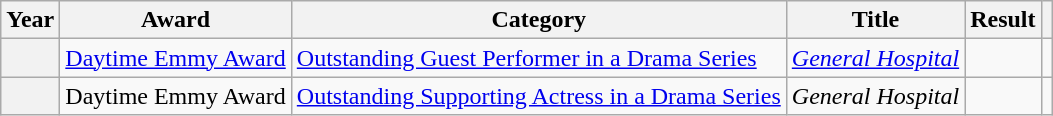<table class="wikitable sortable plainrowheaders">
<tr>
<th scope="col">Year</th>
<th scope="col">Award</th>
<th scope="col">Category</th>
<th scope="col">Title</th>
<th scope="col">Result</th>
<th scope="col" class="unsortable"></th>
</tr>
<tr>
<th scope="row"></th>
<td><a href='#'>Daytime Emmy Award</a></td>
<td><a href='#'>Outstanding Guest Performer in a Drama Series</a></td>
<td><em><a href='#'>General Hospital</a></em></td>
<td></td>
<td></td>
</tr>
<tr>
<th scope="row"></th>
<td>Daytime Emmy Award</td>
<td><a href='#'>Outstanding Supporting Actress in a Drama Series</a></td>
<td><em>General Hospital</em></td>
<td></td>
<td></td>
</tr>
</table>
